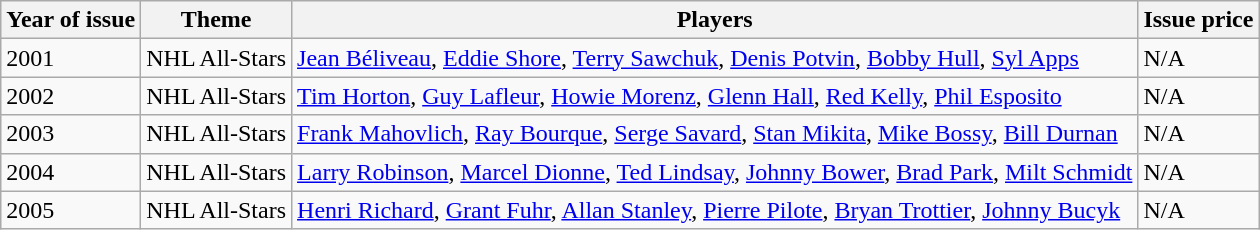<table class="wikitable sortable">
<tr>
<th>Year of issue</th>
<th>Theme</th>
<th>Players</th>
<th>Issue price</th>
</tr>
<tr>
<td>2001</td>
<td>NHL All-Stars</td>
<td><a href='#'>Jean Béliveau</a>, <a href='#'>Eddie Shore</a>, <a href='#'>Terry Sawchuk</a>, <a href='#'>Denis Potvin</a>, <a href='#'>Bobby Hull</a>, <a href='#'>Syl Apps</a></td>
<td>N/A</td>
</tr>
<tr>
<td>2002</td>
<td>NHL All-Stars</td>
<td><a href='#'>Tim Horton</a>, <a href='#'>Guy Lafleur</a>, <a href='#'>Howie Morenz</a>, <a href='#'>Glenn Hall</a>, <a href='#'>Red Kelly</a>, <a href='#'>Phil Esposito</a></td>
<td>N/A</td>
</tr>
<tr>
<td>2003</td>
<td>NHL All-Stars</td>
<td><a href='#'>Frank Mahovlich</a>, <a href='#'>Ray Bourque</a>, <a href='#'>Serge Savard</a>, <a href='#'>Stan Mikita</a>, <a href='#'>Mike Bossy</a>, <a href='#'>Bill Durnan</a></td>
<td>N/A</td>
</tr>
<tr>
<td>2004</td>
<td>NHL All-Stars</td>
<td><a href='#'>Larry Robinson</a>, <a href='#'>Marcel Dionne</a>, <a href='#'>Ted Lindsay</a>, <a href='#'>Johnny Bower</a>, <a href='#'>Brad Park</a>, <a href='#'>Milt Schmidt</a></td>
<td>N/A</td>
</tr>
<tr>
<td>2005</td>
<td>NHL All-Stars</td>
<td><a href='#'>Henri Richard</a>, <a href='#'>Grant Fuhr</a>, <a href='#'>Allan Stanley</a>, <a href='#'>Pierre Pilote</a>, <a href='#'>Bryan Trottier</a>, <a href='#'>Johnny Bucyk</a></td>
<td>N/A</td>
</tr>
</table>
